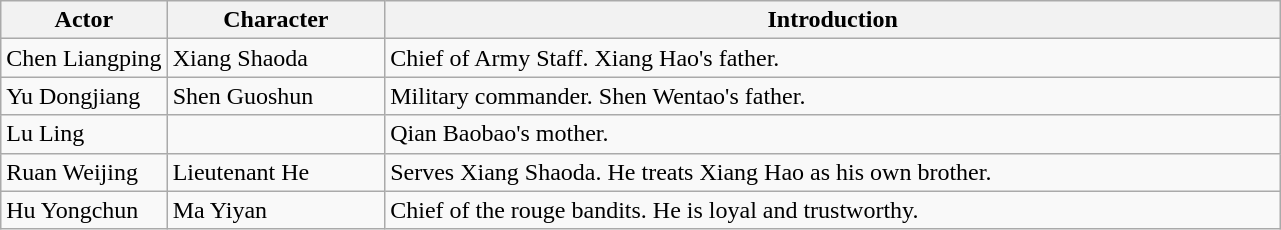<table class="wikitable">
<tr>
<th style="width:13%">Actor</th>
<th style="width:17%">Character</th>
<th>Introduction</th>
</tr>
<tr>
<td>Chen Liangping</td>
<td>Xiang Shaoda</td>
<td>Chief of Army Staff. Xiang Hao's father.</td>
</tr>
<tr>
<td>Yu Dongjiang</td>
<td>Shen Guoshun</td>
<td>Military commander. Shen Wentao's father.</td>
</tr>
<tr>
<td>Lu Ling</td>
<td></td>
<td>Qian Baobao's mother.</td>
</tr>
<tr>
<td>Ruan Weijing</td>
<td>Lieutenant He</td>
<td>Serves Xiang Shaoda. He treats Xiang Hao as his own brother.</td>
</tr>
<tr>
<td>Hu Yongchun</td>
<td>Ma Yiyan</td>
<td>Chief of the rouge bandits. He is loyal and trustworthy.</td>
</tr>
</table>
